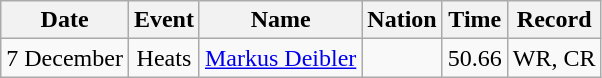<table class=wikitable style=text-align:center>
<tr>
<th>Date</th>
<th>Event</th>
<th>Name</th>
<th>Nation</th>
<th>Time</th>
<th>Record</th>
</tr>
<tr>
<td>7 December</td>
<td>Heats</td>
<td align=left><a href='#'>Markus Deibler</a></td>
<td align=left></td>
<td>50.66</td>
<td>WR, CR</td>
</tr>
</table>
